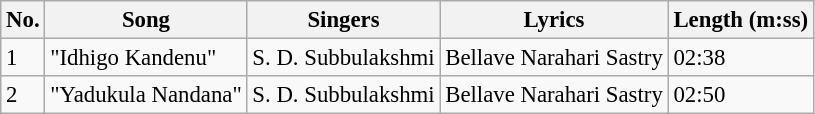<table class="wikitable" style="font-size:95%;">
<tr>
<th>No.</th>
<th>Song</th>
<th>Singers</th>
<th>Lyrics</th>
<th>Length (m:ss)</th>
</tr>
<tr>
<td>1</td>
<td>"Idhigo Kandenu"</td>
<td>S. D. Subbulakshmi</td>
<td>Bellave Narahari Sastry</td>
<td>02:38</td>
</tr>
<tr>
<td>2</td>
<td>"Yadukula Nandana"</td>
<td>S. D. Subbulakshmi</td>
<td>Bellave Narahari Sastry</td>
<td>02:50</td>
</tr>
</table>
